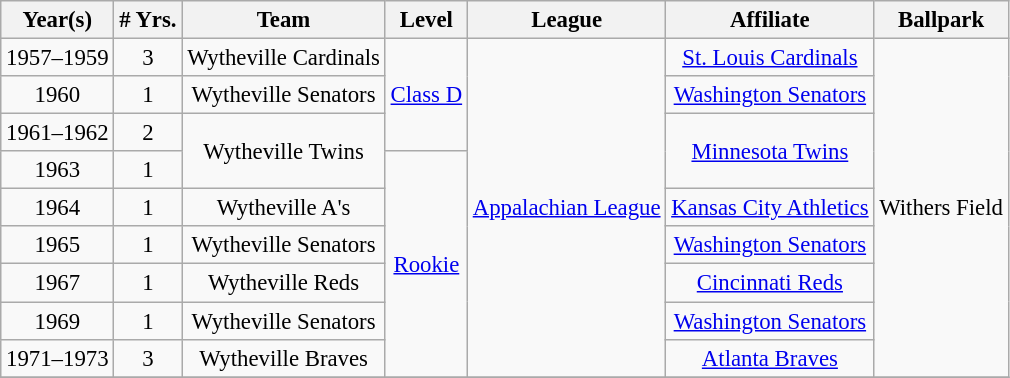<table class="wikitable" style="text-align:center; font-size: 95%;">
<tr>
<th>Year(s)</th>
<th># Yrs.</th>
<th>Team</th>
<th>Level</th>
<th>League</th>
<th>Affiliate</th>
<th>Ballpark</th>
</tr>
<tr>
<td>1957–1959</td>
<td>3</td>
<td>Wytheville Cardinals</td>
<td rowspan=3><a href='#'>Class D</a></td>
<td rowspan=9><a href='#'>Appalachian League</a></td>
<td><a href='#'>St. Louis Cardinals</a></td>
<td rowspan=9>Withers Field</td>
</tr>
<tr>
<td>1960</td>
<td>1</td>
<td>Wytheville Senators</td>
<td><a href='#'>Washington Senators</a></td>
</tr>
<tr>
<td>1961–1962</td>
<td>2</td>
<td rowspan=2>Wytheville Twins</td>
<td rowspan=2><a href='#'>Minnesota Twins</a></td>
</tr>
<tr>
<td>1963</td>
<td>1</td>
<td rowspan=6><a href='#'>Rookie</a></td>
</tr>
<tr>
<td>1964</td>
<td>1</td>
<td>Wytheville A's</td>
<td><a href='#'>Kansas City Athletics</a></td>
</tr>
<tr>
<td>1965</td>
<td>1</td>
<td>Wytheville Senators</td>
<td><a href='#'>Washington Senators</a></td>
</tr>
<tr>
<td>1967</td>
<td>1</td>
<td>Wytheville Reds</td>
<td><a href='#'>Cincinnati Reds</a></td>
</tr>
<tr>
<td>1969</td>
<td>1</td>
<td>Wytheville Senators</td>
<td><a href='#'>Washington Senators</a></td>
</tr>
<tr>
<td>1971–1973</td>
<td>3</td>
<td>Wytheville Braves</td>
<td><a href='#'>Atlanta Braves</a></td>
</tr>
<tr>
</tr>
</table>
